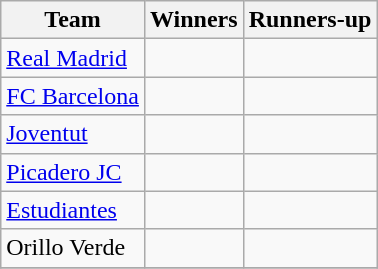<table class=wikitable>
<tr>
<th>Team</th>
<th>Winners</th>
<th>Runners-up</th>
</tr>
<tr>
<td><a href='#'>Real Madrid</a></td>
<td></td>
<td></td>
</tr>
<tr>
<td><a href='#'>FC Barcelona</a></td>
<td></td>
<td></td>
</tr>
<tr>
<td><a href='#'>Joventut</a></td>
<td></td>
<td></td>
</tr>
<tr>
<td><a href='#'>Picadero JC</a></td>
<td></td>
<td></td>
</tr>
<tr>
<td><a href='#'>Estudiantes</a></td>
<td></td>
<td></td>
</tr>
<tr>
<td>Orillo Verde</td>
<td></td>
<td></td>
</tr>
<tr>
</tr>
</table>
